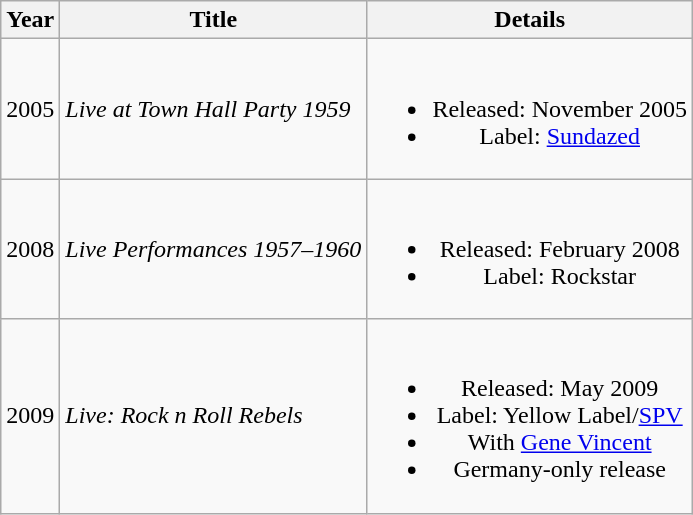<table class="wikitable" style="text-align:center">
<tr>
<th>Year</th>
<th>Title</th>
<th>Details</th>
</tr>
<tr>
<td>2005</td>
<td align="left"><em>Live at Town Hall Party 1959</em></td>
<td><br><ul><li>Released: November 2005</li><li>Label: <a href='#'>Sundazed</a></li></ul></td>
</tr>
<tr>
<td>2008</td>
<td align="left"><em>Live Performances 1957–1960</em></td>
<td><br><ul><li>Released: February 2008</li><li>Label: Rockstar</li></ul></td>
</tr>
<tr>
<td>2009</td>
<td align="left"><em>Live: Rock n Roll Rebels</em></td>
<td><br><ul><li>Released: May 2009</li><li>Label: Yellow Label/<a href='#'>SPV</a></li><li>With <a href='#'>Gene Vincent</a></li><li>Germany-only release</li></ul></td>
</tr>
</table>
